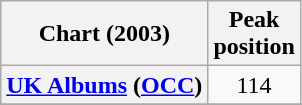<table class="wikitable plainrowheaders" style="text-align:center">
<tr>
<th scope="col">Chart (2003)</th>
<th scope="col">Peak<br>position</th>
</tr>
<tr>
<th scope="row"><a href='#'>UK Albums</a> (<a href='#'>OCC</a>)</th>
<td>114</td>
</tr>
<tr>
</tr>
</table>
